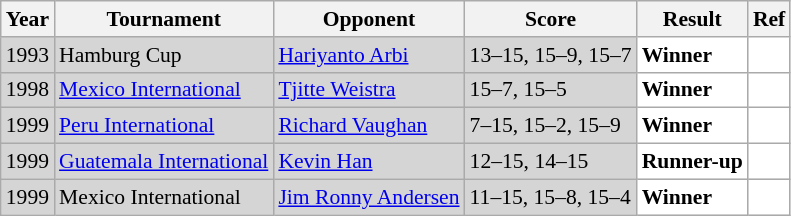<table class="sortable wikitable" style="font-size: 90%;">
<tr>
<th>Year</th>
<th>Tournament</th>
<th>Opponent</th>
<th>Score</th>
<th>Result</th>
<th>Ref</th>
</tr>
<tr style="background:#D5D5D5">
<td align="center">1993</td>
<td align="left">Hamburg Cup</td>
<td align="left"> <a href='#'>Hariyanto Arbi</a></td>
<td align="left">13–15, 15–9, 15–7</td>
<td style="text-align:left; background:white"> <strong>Winner</strong></td>
<td style="text-align:center; background:white"></td>
</tr>
<tr style="background:#D5D5D5">
<td align="center">1998</td>
<td align="left"><a href='#'>Mexico International</a></td>
<td align="left"> <a href='#'>Tjitte Weistra</a></td>
<td align="left">15–7, 15–5</td>
<td style="text-align:left; background:white"> <strong>Winner</strong></td>
<td style="text-align:center; background:white"></td>
</tr>
<tr style="background:#D5D5D5">
<td align="center">1999</td>
<td align="left"><a href='#'>Peru International</a></td>
<td align="left"> <a href='#'>Richard Vaughan</a></td>
<td align="left">7–15, 15–2, 15–9</td>
<td style="text-align:left; background:white"> <strong>Winner</strong></td>
<td style="text-align:center; background:white"></td>
</tr>
<tr style="background:#D5D5D5">
<td align="center">1999</td>
<td align="left"><a href='#'>Guatemala International</a></td>
<td align="left"> <a href='#'>Kevin Han</a></td>
<td align="left">12–15, 14–15</td>
<td style="text-align:left; background:white"> <strong>Runner-up</strong></td>
<td style="text-align:center; background:white"></td>
</tr>
<tr style="background:#D5D5D5">
<td align="center">1999</td>
<td align="left">Mexico International</td>
<td align="left"> <a href='#'>Jim Ronny Andersen</a></td>
<td align="left">11–15, 15–8, 15–4</td>
<td style="text-align:left; background:white"> <strong>Winner</strong></td>
<td style="text-align:center; background:white"></td>
</tr>
</table>
